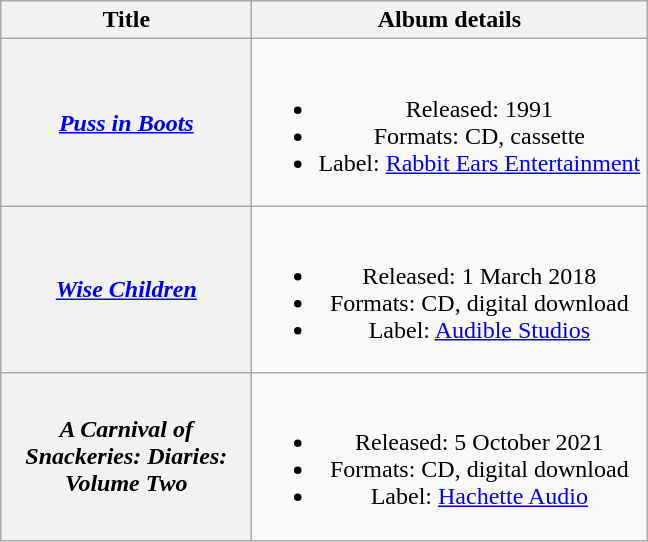<table class="wikitable plainrowheaders" style="text-align:center;" border="2">
<tr>
<th scope="col" style="width:10em;">Title</th>
<th scope="col" style="width:16em;">Album details</th>
</tr>
<tr>
<th scope="row"><em><a href='#'>Puss in Boots</a></em></th>
<td><br><ul><li>Released: 1991</li><li>Formats: CD, cassette</li><li>Label: <a href='#'>Rabbit Ears Entertainment</a></li></ul></td>
</tr>
<tr>
<th scope="row"><em><a href='#'>Wise Children</a></em></th>
<td><br><ul><li>Released: 1 March 2018</li><li>Formats: CD, digital download</li><li>Label: <a href='#'>Audible Studios</a></li></ul></td>
</tr>
<tr>
<th scope="row"><em>A Carnival of Snackeries: Diaries: Volume Two</em></th>
<td><br><ul><li>Released: 5 October 2021</li><li>Formats: CD, digital download</li><li>Label: <a href='#'>Hachette Audio</a></li></ul></td>
</tr>
</table>
